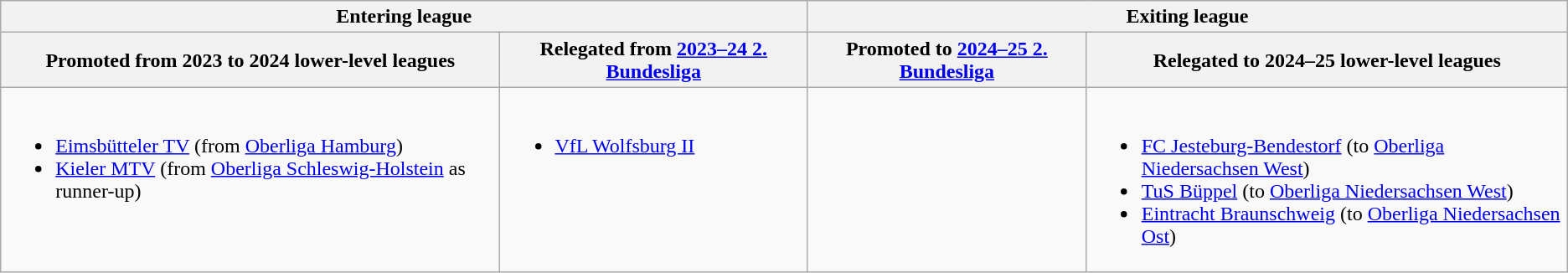<table class="wikitable">
<tr>
<th colspan="2">Entering league</th>
<th colspan="3">Exiting league</th>
</tr>
<tr>
<th>Promoted from 2023 to 2024 lower-level leagues</th>
<th>Relegated from <a href='#'>2023–24 2. Bundesliga</a></th>
<th>Promoted to <a href='#'>2024–25 2. Bundesliga</a></th>
<th colspan=2>Relegated to 2024–25 lower-level leagues</th>
</tr>
<tr style="vertical-align:top;">
<td><br><ul><li><a href='#'>Eimsbütteler TV</a> (from <a href='#'>Oberliga Hamburg</a>)</li><li><a href='#'>Kieler MTV</a> (from <a href='#'>Oberliga Schleswig-Holstein</a> as runner-up)</li></ul></td>
<td><br><ul><li><a href='#'>VfL Wolfsburg II</a></li></ul></td>
<td></td>
<td><br><ul><li><a href='#'>FC Jesteburg-Bendestorf</a> (to <a href='#'>Oberliga Niedersachsen West</a>)</li><li><a href='#'>TuS Büppel</a> (to <a href='#'>Oberliga Niedersachsen West</a>)</li><li><a href='#'>Eintracht Braunschweig</a> (to <a href='#'>Oberliga Niedersachsen Ost</a>)</li></ul></td>
</tr>
</table>
